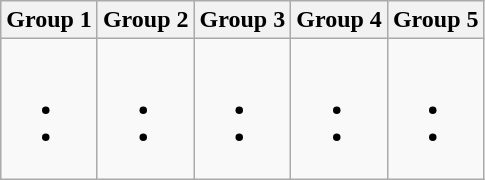<table class="wikitable" border="1">
<tr>
<th>Group 1</th>
<th>Group 2</th>
<th>Group 3</th>
<th>Group 4</th>
<th>Group 5</th>
</tr>
<tr>
<td><br><ul><li></li><li></li></ul></td>
<td><br><ul><li></li><li></li></ul></td>
<td><br><ul><li></li><li></li></ul></td>
<td><br><ul><li></li><li></li></ul></td>
<td><br><ul><li></li><li></li></ul></td>
</tr>
</table>
